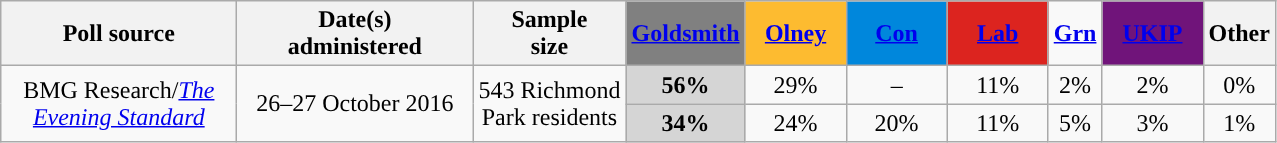<table class="wikitable" style="text-align:center;">
<tr>
<th style="width:150px;">Poll source</th>
<th style="width:150px;">Date(s)<br> administered</th>
<th>Sample<br>size</th>
<td style="background:gray; width:60px;"><strong><a href='#'><span> Goldsmith</span></a></strong></td>
<td style="background:#fdbb30; width:60px;"><strong><a href='#'><span> Olney</span></a><br></strong></td>
<td style="background:#0087dc; width:60px;"><strong><a href='#'><span>Con<br></span></a></strong></td>
<td style="background:#dc241f; width:60px;"><strong><a href='#'><span>Lab<br></span></a></strong></td>
<td style="background:"><strong><a href='#'><span>Grn</span></a></strong></td>
<td style="background:#70147a; width:60px;"><strong><a href='#'><span>UKIP</span></a></strong></td>
<th>Other</th>
</tr>
<tr>
<td rowspan=2>BMG Research/<em><a href='#'>The Evening Standard</a></em></td>
<td rowspan="2" style="text-align:center;">26–27 October 2016</td>
<td rowspan="2" style="text-align:center;">543 Richmond <br> Park residents</td>
<td style="background:#D5D5D5"><strong>56%</strong></td>
<td align=center>29%</td>
<td align=center>–</td>
<td align=center>11%</td>
<td align=center>2%</td>
<td align=center>2%</td>
<td align=center>0%</td>
</tr>
<tr>
<td style="background:#D5D5D5"><strong>34%</strong></td>
<td align=center>24%</td>
<td align=center>20%</td>
<td align=center>11%</td>
<td align=center>5%</td>
<td align=center>3%</td>
<td align=center>1%</td>
</tr>
</table>
